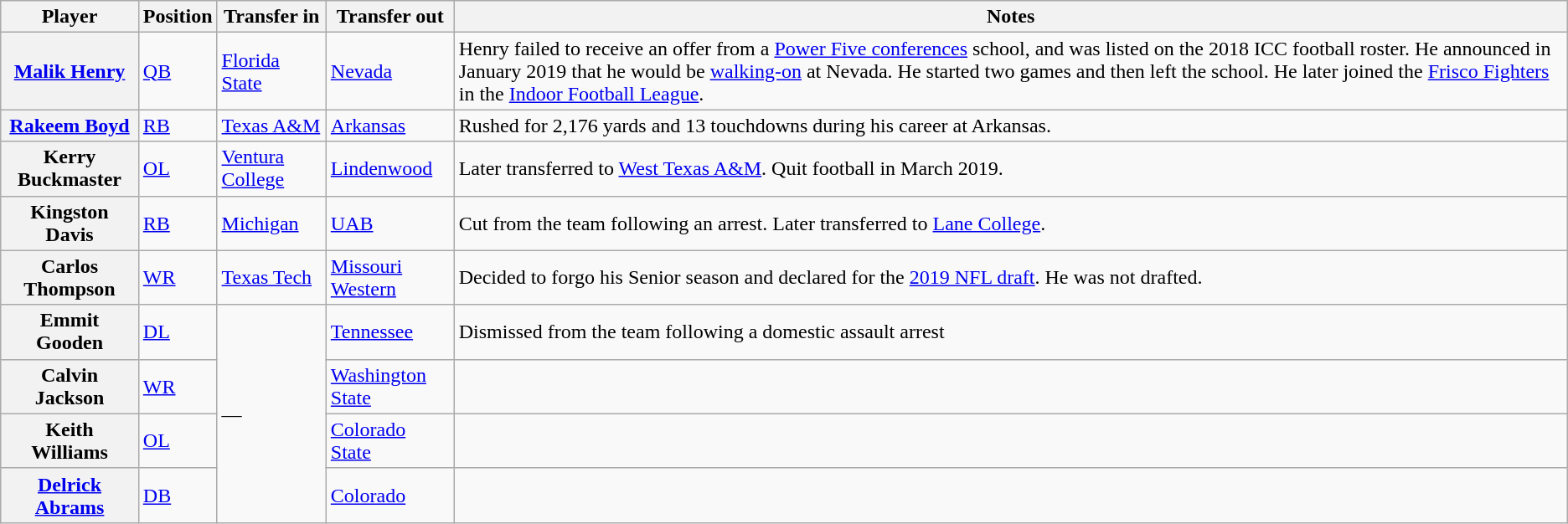<table class="wikitable">
<tr>
<th scope="col">Player</th>
<th scope="col">Position</th>
<th scope="col">Transfer in</th>
<th scope="col">Transfer out</th>
<th scope="col">Notes</th>
</tr>
<tr>
<th scope="row"><a href='#'>Malik Henry</a></th>
<td><a href='#'>QB</a></td>
<td><a href='#'>Florida State</a></td>
<td><a href='#'>Nevada</a></td>
<td>Henry failed to receive an offer from a <a href='#'>Power Five conferences</a> school, and was listed on the 2018 ICC football roster. He announced in January 2019 that he would be <a href='#'>walking-on</a> at Nevada. He started two games and then left the school.  He later joined the <a href='#'>Frisco Fighters</a> in the <a href='#'>Indoor Football League</a>.</td>
</tr>
<tr>
<th scope="row"><a href='#'>Rakeem Boyd</a></th>
<td><a href='#'>RB</a></td>
<td><a href='#'>Texas A&M</a></td>
<td><a href='#'>Arkansas</a></td>
<td>Rushed for 2,176 yards and 13 touchdowns during his career at Arkansas.</td>
</tr>
<tr>
<th scope="row">Kerry Buckmaster</th>
<td><a href='#'>OL</a></td>
<td><a href='#'>Ventura College</a></td>
<td><a href='#'>Lindenwood</a></td>
<td>Later transferred to <a href='#'>West Texas A&M</a>. Quit football in March 2019.</td>
</tr>
<tr>
<th scope="row">Kingston Davis</th>
<td><a href='#'>RB</a></td>
<td><a href='#'>Michigan</a></td>
<td><a href='#'>UAB</a></td>
<td>Cut from the team following an arrest. Later transferred to <a href='#'>Lane College</a>.</td>
</tr>
<tr>
<th scope="row">Carlos Thompson</th>
<td><a href='#'>WR</a></td>
<td><a href='#'>Texas Tech</a></td>
<td><a href='#'>Missouri Western</a></td>
<td>Decided to forgo his Senior season and declared for the <a href='#'>2019 NFL draft</a>.  He was not drafted.</td>
</tr>
<tr>
<th scope="row">Emmit Gooden</th>
<td><a href='#'>DL</a></td>
<td rowspan="4">—</td>
<td><a href='#'>Tennessee</a></td>
<td>Dismissed from the team following a domestic assault arrest</td>
</tr>
<tr>
<th scope="row">Calvin Jackson</th>
<td><a href='#'>WR</a></td>
<td><a href='#'>Washington State</a></td>
<td></td>
</tr>
<tr>
<th scope="row">Keith Williams</th>
<td><a href='#'>OL</a></td>
<td><a href='#'>Colorado State</a></td>
<td></td>
</tr>
<tr>
<th scope="row"><a href='#'>Delrick Abrams</a></th>
<td><a href='#'>DB</a></td>
<td><a href='#'>Colorado</a></td>
<td></td>
</tr>
</table>
